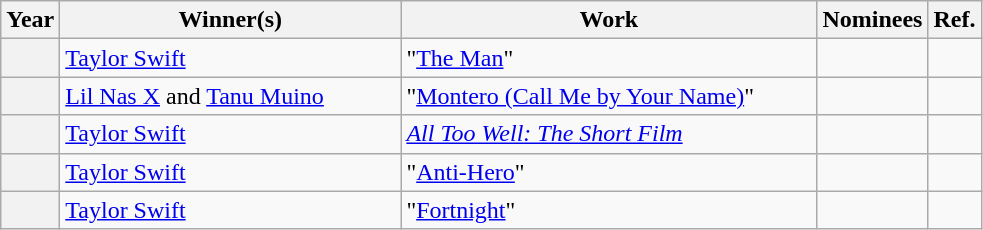<table class="wikitable sortable">
<tr>
<th scope="col" style="width:5px;">Year</th>
<th scope="col" style="width:220px;">Winner(s)</th>
<th scope="col" style="width:270px;">Work</th>
<th scope="col" class="unsortable">Nominees</th>
<th scope="col" class="unsortable">Ref.</th>
</tr>
<tr>
<th scope="row"></th>
<td><a href='#'>Taylor Swift</a></td>
<td>"<a href='#'>The Man</a>" </td>
<td></td>
<td align="center"></td>
</tr>
<tr>
<th scope="row"></th>
<td><a href='#'>Lil Nas X</a> and <a href='#'>Tanu Muino</a></td>
<td>"<a href='#'>Montero (Call Me by Your Name)</a>" </td>
<td></td>
<td align="center"></td>
</tr>
<tr>
<th scope="row"></th>
<td><a href='#'>Taylor Swift</a></td>
<td><em><a href='#'>All Too Well: The Short Film</a></em> </td>
<td></td>
<td align="center"></td>
</tr>
<tr>
<th scope="row"></th>
<td><a href='#'>Taylor Swift</a></td>
<td>"<a href='#'>Anti-Hero</a>" </td>
<td></td>
<td align="center"></td>
</tr>
<tr>
<th scope="row"></th>
<td><a href='#'>Taylor Swift</a></td>
<td>"<a href='#'>Fortnight</a>" </td>
<td></td>
<td align="center"></td>
</tr>
</table>
